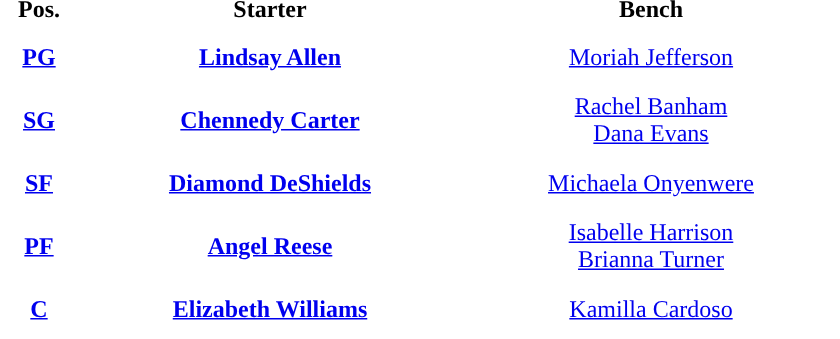<table style="text-align:center; ">
<tr>
<th width="50">Pos.</th>
<th width="250">Starter</th>
<th width="250">Bench</th>
</tr>
<tr style="height:40px; background:white; color:#092C57">
<th><a href='#'><span>PG</span></a></th>
<td><strong><a href='#'>Lindsay Allen</a></strong></td>
<td><a href='#'>Moriah Jefferson</a></td>
</tr>
<tr style="height:40px; background:white; color:#092C57">
<th><a href='#'><span>SG</span></a></th>
<td><strong><a href='#'>Chennedy Carter</a> </strong></td>
<td><a href='#'>Rachel Banham</a><br><a href='#'>Dana Evans</a></td>
</tr>
<tr style="height:40px; background:white; color:#092C57">
<th><a href='#'><span>SF</span></a></th>
<td><strong><a href='#'>Diamond DeShields</a></strong> </td>
<td><a href='#'>Michaela Onyenwere</a></td>
</tr>
<tr style="height:40px; background:white; color:#092C57">
<th><a href='#'><span>PF</span></a></th>
<td><strong><a href='#'>Angel Reese</a></strong> </td>
<td><a href='#'>Isabelle Harrison</a><br><a href='#'>Brianna Turner</a></td>
</tr>
<tr style="height:40px; background:white; color:#092C57">
<th><a href='#'><span>C</span></a></th>
<td><strong><a href='#'>Elizabeth Williams</a></strong> </td>
<td><a href='#'>Kamilla Cardoso</a> </td>
</tr>
</table>
